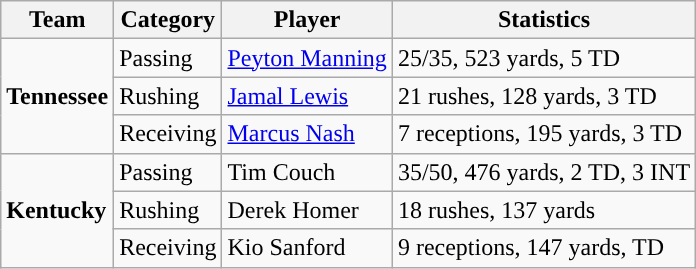<table class="wikitable" style="float: left;">
<tr>
<th>Team</th>
<th>Category</th>
<th>Player</th>
<th>Statistics</th>
</tr>
<tr>
<td rowspan=3><strong>Tennessee</strong></td>
<td>Passing</td>
<td><a href='#'>Peyton Manning</a></td>
<td>25/35, 523 yards, 5 TD</td>
</tr>
<tr>
<td>Rushing</td>
<td><a href='#'>Jamal Lewis</a></td>
<td>21 rushes, 128 yards, 3 TD</td>
</tr>
<tr>
<td>Receiving</td>
<td><a href='#'>Marcus Nash</a></td>
<td>7 receptions, 195 yards, 3 TD</td>
</tr>
<tr>
<td rowspan=3><strong>Kentucky</strong></td>
<td>Passing</td>
<td>Tim Couch</td>
<td>35/50, 476 yards, 2 TD, 3 INT</td>
</tr>
<tr>
<td>Rushing</td>
<td>Derek Homer</td>
<td>18 rushes, 137 yards</td>
</tr>
<tr>
<td>Receiving</td>
<td>Kio Sanford</td>
<td>9 receptions, 147 yards, TD</td>
</tr>
</table>
